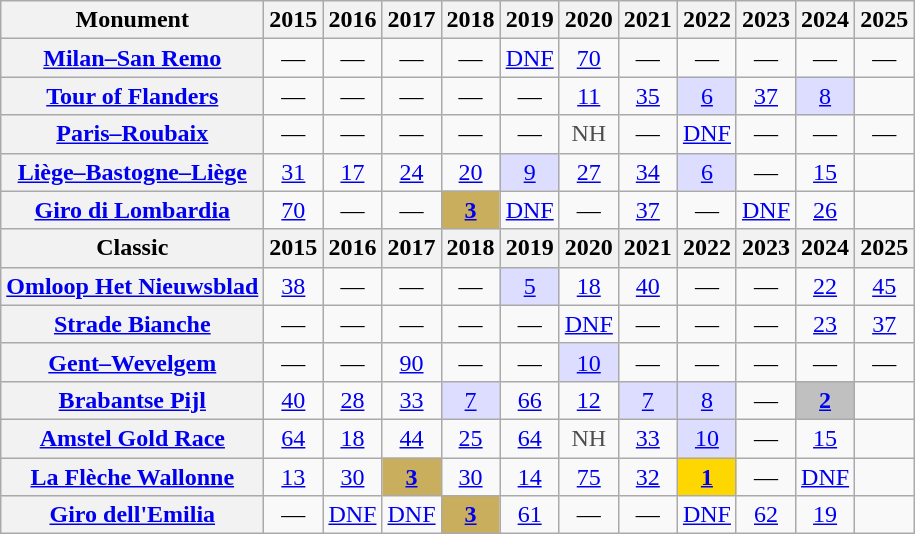<table class="wikitable plainrowheaders">
<tr>
<th>Monument</th>
<th scope="col">2015</th>
<th scope="col">2016</th>
<th scope="col">2017</th>
<th scope="col">2018</th>
<th scope="col">2019</th>
<th scope="col">2020</th>
<th scope="col">2021</th>
<th scope="col">2022</th>
<th scope="col">2023</th>
<th scope="col">2024</th>
<th scope="col">2025</th>
</tr>
<tr style="text-align:center;">
<th scope="row"><a href='#'>Milan–San Remo</a></th>
<td>—</td>
<td>—</td>
<td>—</td>
<td>—</td>
<td><a href='#'>DNF</a></td>
<td><a href='#'>70</a></td>
<td>—</td>
<td>—</td>
<td>—</td>
<td>—</td>
<td>—</td>
</tr>
<tr style="text-align:center;">
<th scope="row"><a href='#'>Tour of Flanders</a></th>
<td>—</td>
<td>—</td>
<td>—</td>
<td>—</td>
<td>—</td>
<td><a href='#'>11</a></td>
<td><a href='#'>35</a></td>
<td style="background:#ddf;"><a href='#'>6</a></td>
<td><a href='#'>37</a></td>
<td style="background:#ddf;"><a href='#'>8</a></td>
<td></td>
</tr>
<tr style="text-align:center;">
<th scope="row"><a href='#'>Paris–Roubaix</a></th>
<td>—</td>
<td>—</td>
<td>—</td>
<td>—</td>
<td>—</td>
<td style="color:#4d4d4d;">NH</td>
<td>—</td>
<td><a href='#'>DNF</a></td>
<td>—</td>
<td>—</td>
<td>—</td>
</tr>
<tr style="text-align:center;">
<th scope="row"><a href='#'>Liège–Bastogne–Liège</a></th>
<td><a href='#'>31</a></td>
<td><a href='#'>17</a></td>
<td><a href='#'>24</a></td>
<td><a href='#'>20</a></td>
<td style="background:#ddf;"><a href='#'>9</a></td>
<td><a href='#'>27</a></td>
<td><a href='#'>34</a></td>
<td style="background:#ddf;"><a href='#'>6</a></td>
<td>—</td>
<td><a href='#'>15</a></td>
<td></td>
</tr>
<tr style="text-align:center;">
<th scope="row"><a href='#'>Giro di Lombardia</a></th>
<td><a href='#'>70</a></td>
<td>—</td>
<td>—</td>
<td style="background:#C9AE5D;"><a href='#'><strong>3</strong></a></td>
<td><a href='#'>DNF</a></td>
<td>—</td>
<td><a href='#'>37</a></td>
<td>—</td>
<td><a href='#'>DNF</a></td>
<td><a href='#'>26</a></td>
<td></td>
</tr>
<tr>
<th>Classic</th>
<th scope="col">2015</th>
<th scope="col">2016</th>
<th scope="col">2017</th>
<th scope="col">2018</th>
<th scope="col">2019</th>
<th scope="col">2020</th>
<th scope="col">2021</th>
<th scope="col">2022</th>
<th scope="col">2023</th>
<th scope="col">2024</th>
<th scope="col">2025</th>
</tr>
<tr style="text-align:center;">
<th scope="row"><a href='#'>Omloop Het Nieuwsblad</a></th>
<td><a href='#'>38</a></td>
<td>—</td>
<td>—</td>
<td>—</td>
<td style="background:#ddf;"><a href='#'>5</a></td>
<td><a href='#'>18</a></td>
<td><a href='#'>40</a></td>
<td>—</td>
<td>—</td>
<td><a href='#'>22</a></td>
<td><a href='#'>45</a></td>
</tr>
<tr style="text-align:center;">
<th scope="row"><a href='#'>Strade Bianche</a></th>
<td>—</td>
<td>—</td>
<td>—</td>
<td>—</td>
<td>—</td>
<td><a href='#'>DNF</a></td>
<td>—</td>
<td>—</td>
<td>—</td>
<td><a href='#'>23</a></td>
<td><a href='#'>37</a></td>
</tr>
<tr style="text-align:center;">
<th scope="row"><a href='#'>Gent–Wevelgem</a></th>
<td>—</td>
<td>—</td>
<td><a href='#'>90</a></td>
<td>—</td>
<td>—</td>
<td style="background:#ddf;"><a href='#'>10</a></td>
<td>—</td>
<td>—</td>
<td>—</td>
<td>—</td>
<td>—</td>
</tr>
<tr style="text-align:center;">
<th scope="row"><a href='#'>Brabantse Pijl</a></th>
<td><a href='#'>40</a></td>
<td><a href='#'>28</a></td>
<td><a href='#'>33</a></td>
<td style="background:#ddf;"><a href='#'>7</a></td>
<td><a href='#'>66</a></td>
<td><a href='#'>12</a></td>
<td style="background:#ddf;"><a href='#'>7</a></td>
<td style="background:#ddf;"><a href='#'>8</a></td>
<td>—</td>
<td style="background:silver;"><a href='#'><strong>2</strong></a></td>
<td></td>
</tr>
<tr style="text-align:center;">
<th scope="row"><a href='#'>Amstel Gold Race</a></th>
<td><a href='#'>64</a></td>
<td><a href='#'>18</a></td>
<td><a href='#'>44</a></td>
<td><a href='#'>25</a></td>
<td><a href='#'>64</a></td>
<td style="color:#4d4d4d;">NH</td>
<td><a href='#'>33</a></td>
<td style="background:#ddf;"><a href='#'>10</a></td>
<td>—</td>
<td><a href='#'>15</a></td>
<td></td>
</tr>
<tr style="text-align:center;">
<th scope="row"><a href='#'>La Flèche Wallonne</a></th>
<td><a href='#'>13</a></td>
<td><a href='#'>30</a></td>
<td style="background:#C9AE5D;"><a href='#'><strong>3</strong></a></td>
<td><a href='#'>30</a></td>
<td><a href='#'>14</a></td>
<td><a href='#'>75</a></td>
<td><a href='#'>32</a></td>
<td style="background:gold;"><a href='#'><strong>1</strong></a></td>
<td>—</td>
<td><a href='#'>DNF</a></td>
<td></td>
</tr>
<tr style="text-align:center;">
<th scope="row"><a href='#'>Giro dell'Emilia</a></th>
<td>—</td>
<td><a href='#'>DNF</a></td>
<td><a href='#'>DNF</a></td>
<td style="background:#C9AE5D;"><a href='#'><strong>3</strong></a></td>
<td><a href='#'>61</a></td>
<td>—</td>
<td>—</td>
<td><a href='#'>DNF</a></td>
<td><a href='#'>62</a></td>
<td><a href='#'>19</a></td>
<td></td>
</tr>
</table>
